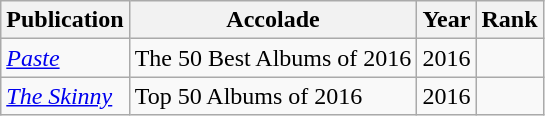<table class="sortable wikitable">
<tr>
<th>Publication</th>
<th>Accolade</th>
<th>Year</th>
<th>Rank</th>
</tr>
<tr>
<td><em><a href='#'>Paste</a></em></td>
<td>The 50 Best Albums of 2016</td>
<td>2016</td>
<td></td>
</tr>
<tr>
<td><em><a href='#'>The Skinny</a></em></td>
<td>Top 50 Albums of 2016</td>
<td>2016</td>
<td></td>
</tr>
</table>
